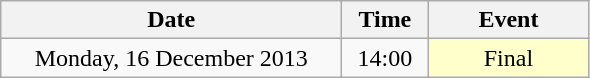<table class = "wikitable" style="text-align:center;">
<tr>
<th width=220>Date</th>
<th width=50>Time</th>
<th width=100>Event</th>
</tr>
<tr>
<td>Monday, 16 December 2013</td>
<td>14:00</td>
<td bgcolor=ffffcc>Final</td>
</tr>
</table>
